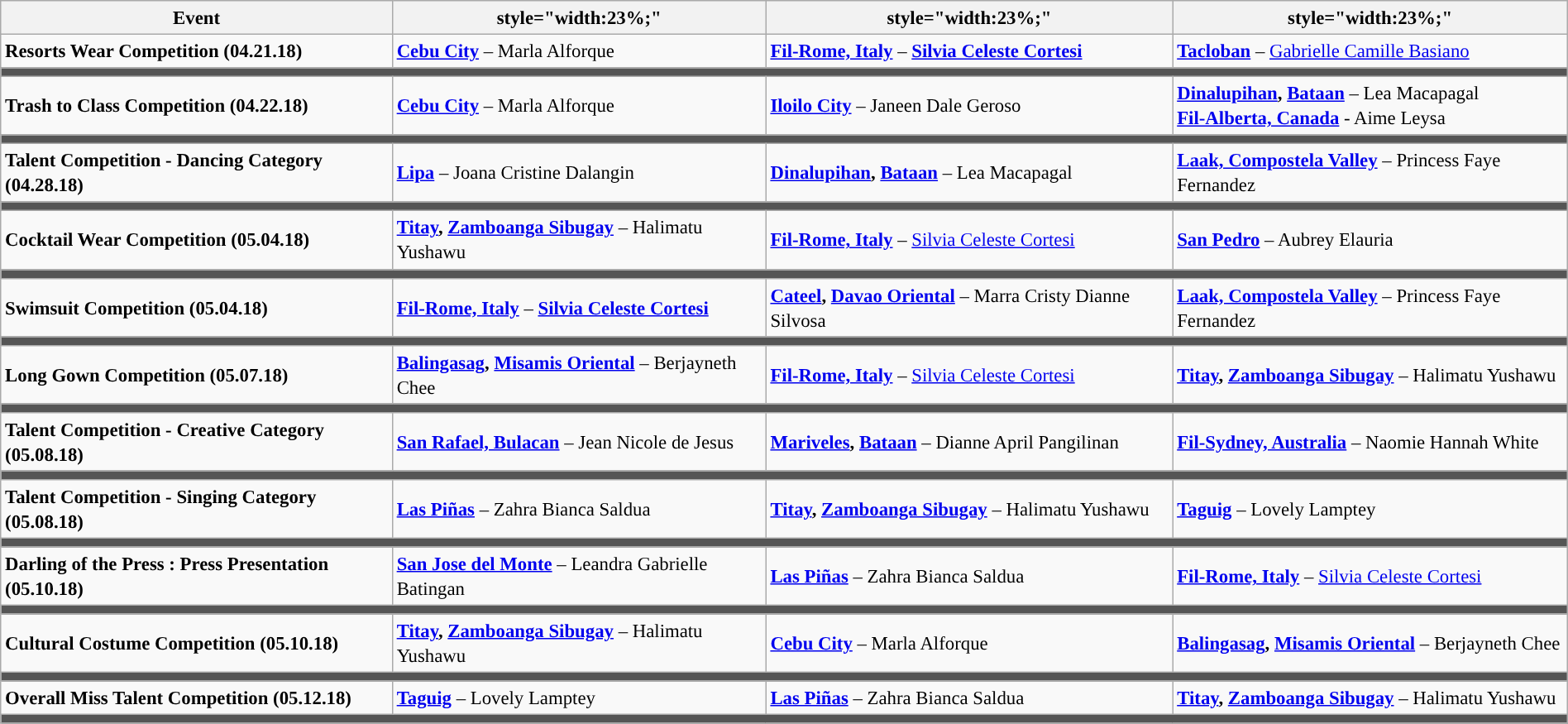<table class="wikitable" style=" line-height:20px; width:100%; font-size: 95%;">
<tr>
<th colspan=2 style="width:25%;">Event</th>
<th>style="width:23%;" </th>
<th>style="width:23%;" </th>
<th>style="width:23%;" </th>
</tr>
<tr>
<td colspan=2><strong>Resorts Wear Competition (04.21.18)</strong></td>
<td><strong><a href='#'>Cebu City</a></strong> – Marla Alforque</td>
<td><strong><a href='#'>Fil-Rome, Italy</a></strong> – <strong><a href='#'>Silvia Celeste Cortesi</a></strong></td>
<td><strong><a href='#'>Tacloban</a></strong> – <a href='#'>Gabrielle Camille Basiano</a></td>
</tr>
<tr bgcolor=#555>
<td colspan=5></td>
</tr>
<tr>
<td colspan=2><strong>Trash to Class Competition (04.22.18)</strong></td>
<td><strong><a href='#'>Cebu City</a></strong> – Marla Alforque</td>
<td><strong><a href='#'>Iloilo City</a></strong> – Janeen Dale Geroso</td>
<td><strong><a href='#'>Dinalupihan</a>, <a href='#'>Bataan</a></strong> – Lea Macapagal<br><strong><a href='#'>Fil-Alberta, Canada</a></strong> - Aime Leysa</td>
</tr>
<tr bgcolor=#555>
<td colspan=5></td>
</tr>
<tr>
<td colspan=2><strong>Talent Competition - Dancing Category (04.28.18)</strong></td>
<td><strong><a href='#'>Lipa</a></strong> – Joana Cristine Dalangin</td>
<td><strong><a href='#'>Dinalupihan</a>, <a href='#'>Bataan</a></strong> – Lea Macapagal</td>
<td><strong><a href='#'>Laak, Compostela Valley</a></strong> – Princess Faye Fernandez</td>
</tr>
<tr bgcolor=#555>
<td colspan=5></td>
</tr>
<tr>
<td colspan=2><strong>Cocktail Wear Competition (05.04.18)</strong></td>
<td><strong><a href='#'>Titay</a>, <a href='#'>Zamboanga Sibugay</a></strong> – Halimatu Yushawu</td>
<td><strong><a href='#'>Fil-Rome, Italy</a></strong> – <a href='#'>Silvia Celeste Cortesi</a></td>
<td><strong><a href='#'>San Pedro</a></strong> – Aubrey Elauria</td>
</tr>
<tr bgcolor=#555>
<td colspan=5></td>
</tr>
<tr>
<td colspan=2><strong>Swimsuit Competition (05.04.18)</strong></td>
<td><strong><a href='#'>Fil-Rome, Italy</a></strong> – <strong><a href='#'>Silvia Celeste Cortesi</a></strong></td>
<td><strong><a href='#'>Cateel</a>, <a href='#'>Davao Oriental</a></strong> – Marra Cristy Dianne Silvosa</td>
<td><strong><a href='#'>Laak, Compostela Valley</a></strong> – Princess Faye Fernandez</td>
</tr>
<tr bgcolor=#555>
<td colspan=5></td>
</tr>
<tr>
<td colspan=2><strong>Long Gown Competition (05.07.18)</strong></td>
<td><strong><a href='#'>Balingasag</a>, <a href='#'>Misamis Oriental</a></strong> – Berjayneth Chee</td>
<td><strong><a href='#'>Fil-Rome, Italy</a></strong> – <a href='#'>Silvia Celeste Cortesi</a></td>
<td><strong><a href='#'>Titay</a>, <a href='#'>Zamboanga Sibugay</a></strong> – Halimatu Yushawu</td>
</tr>
<tr bgcolor=#555>
<td colspan=5></td>
</tr>
<tr>
<td colspan=2><strong>Talent Competition - Creative Category (05.08.18)</strong></td>
<td><strong><a href='#'>San Rafael, Bulacan</a></strong> – Jean Nicole de Jesus</td>
<td><strong><a href='#'>Mariveles</a>, <a href='#'>Bataan</a></strong> – Dianne April Pangilinan</td>
<td><strong><a href='#'>Fil-Sydney, Australia</a></strong> – Naomie Hannah White</td>
</tr>
<tr bgcolor=#555>
<td colspan=5></td>
</tr>
<tr>
<td colspan=2><strong>Talent Competition - Singing Category (05.08.18)</strong></td>
<td><strong><a href='#'>Las Piñas</a></strong> – Zahra Bianca Saldua</td>
<td><strong><a href='#'>Titay</a>, <a href='#'>Zamboanga Sibugay</a></strong> – Halimatu Yushawu</td>
<td><strong><a href='#'>Taguig</a></strong> – Lovely Lamptey</td>
</tr>
<tr bgcolor=#555>
<td colspan=5></td>
</tr>
<tr>
<td colspan=2><strong>Darling of the Press : Press Presentation (05.10.18)</strong></td>
<td><strong><a href='#'>San Jose del Monte</a></strong> – Leandra Gabrielle Batingan</td>
<td><strong><a href='#'>Las Piñas</a></strong> – Zahra Bianca Saldua</td>
<td><strong><a href='#'>Fil-Rome, Italy</a></strong> – <a href='#'>Silvia Celeste Cortesi</a></td>
</tr>
<tr bgcolor=#555>
<td colspan=5></td>
</tr>
<tr>
<td colspan=2><strong>Cultural Costume Competition (05.10.18)</strong></td>
<td><strong><a href='#'>Titay</a>, <a href='#'>Zamboanga Sibugay</a></strong> – Halimatu Yushawu</td>
<td><strong><a href='#'>Cebu City</a></strong> – Marla Alforque</td>
<td><strong><a href='#'>Balingasag</a>, <a href='#'>Misamis Oriental</a></strong> – Berjayneth Chee</td>
</tr>
<tr bgcolor=#555>
<td colspan=5></td>
</tr>
<tr>
<td colspan=2><strong>Overall Miss Talent Competition (05.12.18)</strong></td>
<td><strong><a href='#'>Taguig</a></strong> – Lovely Lamptey</td>
<td><strong><a href='#'>Las Piñas</a></strong> – Zahra Bianca Saldua</td>
<td><strong><a href='#'>Titay</a>, <a href='#'>Zamboanga Sibugay</a></strong> – Halimatu Yushawu</td>
</tr>
<tr bgcolor=#555>
<td colspan=5></td>
</tr>
</table>
